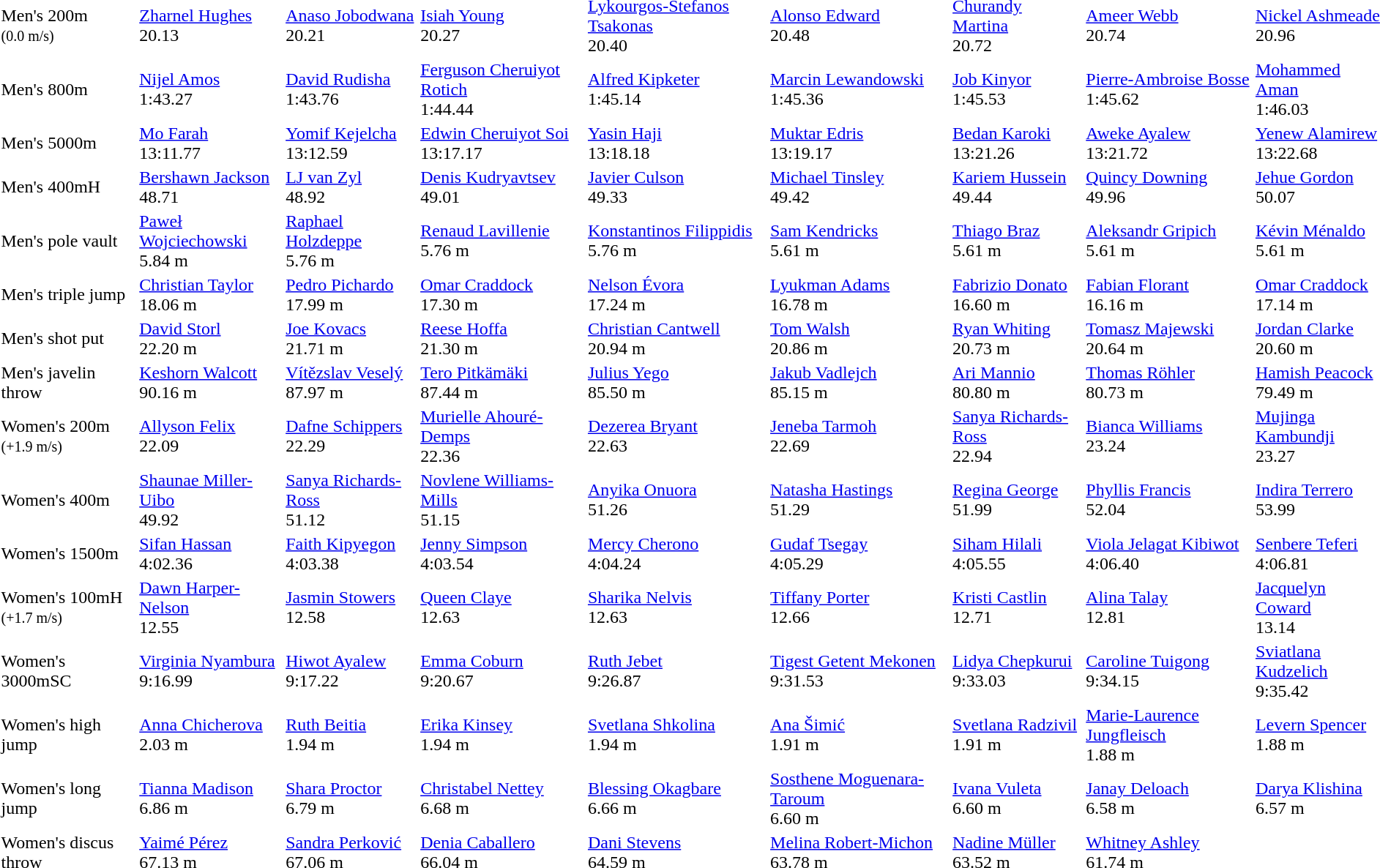<table>
<tr>
<td>Men's 200m<br><small>(0.0 m/s)</small></td>
<td><a href='#'>Zharnel Hughes</a><br>  20.13</td>
<td><a href='#'>Anaso Jobodwana</a><br>  20.21</td>
<td><a href='#'>Isiah Young</a><br>  20.27</td>
<td><a href='#'>Lykourgos-Stefanos Tsakonas</a><br>  20.40</td>
<td><a href='#'>Alonso Edward</a><br>  20.48</td>
<td><a href='#'>Churandy Martina</a><br>  20.72</td>
<td><a href='#'>Ameer Webb</a><br>  20.74</td>
<td><a href='#'>Nickel Ashmeade</a><br>  20.96</td>
</tr>
<tr>
<td>Men's 800m</td>
<td><a href='#'>Nijel Amos</a><br>  1:43.27</td>
<td><a href='#'>David Rudisha</a><br>  1:43.76</td>
<td><a href='#'>Ferguson Cheruiyot Rotich</a><br>  1:44.44</td>
<td><a href='#'>Alfred Kipketer</a><br>  1:45.14</td>
<td><a href='#'>Marcin Lewandowski</a><br>  1:45.36</td>
<td><a href='#'>Job Kinyor</a><br>  1:45.53</td>
<td><a href='#'>Pierre-Ambroise Bosse</a><br>  1:45.62</td>
<td><a href='#'>Mohammed Aman</a><br>  1:46.03</td>
</tr>
<tr>
<td>Men's 5000m</td>
<td><a href='#'>Mo Farah</a><br>  13:11.77</td>
<td><a href='#'>Yomif Kejelcha</a><br>  13:12.59</td>
<td><a href='#'>Edwin Cheruiyot Soi</a><br>  13:17.17</td>
<td><a href='#'>Yasin Haji</a><br>  13:18.18</td>
<td><a href='#'>Muktar Edris</a><br>  13:19.17</td>
<td><a href='#'>Bedan Karoki</a><br>  13:21.26</td>
<td><a href='#'>Aweke Ayalew</a><br>  13:21.72</td>
<td><a href='#'>Yenew Alamirew</a><br>  13:22.68</td>
</tr>
<tr>
<td>Men's 400mH</td>
<td><a href='#'>Bershawn Jackson</a><br>  48.71</td>
<td><a href='#'>LJ van Zyl</a><br>  48.92</td>
<td><a href='#'>Denis Kudryavtsev</a><br>  49.01</td>
<td><a href='#'>Javier Culson</a><br>  49.33</td>
<td><a href='#'>Michael Tinsley</a><br>  49.42</td>
<td><a href='#'>Kariem Hussein</a><br>  49.44</td>
<td><a href='#'>Quincy Downing</a><br>  49.96</td>
<td><a href='#'>Jehue Gordon</a><br>  50.07</td>
</tr>
<tr>
<td>Men's pole vault</td>
<td><a href='#'>Paweł Wojciechowski</a><br>  5.84 m</td>
<td><a href='#'>Raphael Holzdeppe</a><br>  5.76 m</td>
<td><a href='#'>Renaud Lavillenie</a><br>  5.76 m</td>
<td><a href='#'>Konstantinos Filippidis</a><br>  5.76 m</td>
<td><a href='#'>Sam Kendricks</a><br>  5.61 m</td>
<td><a href='#'>Thiago Braz</a><br>  5.61 m</td>
<td><a href='#'>Aleksandr Gripich</a><br>  5.61 m</td>
<td><a href='#'>Kévin Ménaldo</a><br>  5.61 m</td>
</tr>
<tr>
<td>Men's triple jump</td>
<td><a href='#'>Christian Taylor</a><br>  18.06 m</td>
<td><a href='#'>Pedro Pichardo</a><br>  17.99 m</td>
<td><a href='#'>Omar Craddock</a><br>  17.30 m</td>
<td><a href='#'>Nelson Évora</a><br>  17.24 m</td>
<td><a href='#'>Lyukman Adams</a><br>  16.78 m</td>
<td><a href='#'>Fabrizio Donato</a><br>  16.60 m</td>
<td><a href='#'>Fabian Florant</a><br>  16.16 m</td>
<td><a href='#'>Omar Craddock</a><br>  17.14 m</td>
</tr>
<tr>
<td>Men's shot put</td>
<td><a href='#'>David Storl</a><br>  22.20 m</td>
<td><a href='#'>Joe Kovacs</a><br>  21.71 m</td>
<td><a href='#'>Reese Hoffa</a><br>  21.30 m</td>
<td><a href='#'>Christian Cantwell</a><br>  20.94 m</td>
<td><a href='#'>Tom Walsh</a><br>  20.86 m</td>
<td><a href='#'>Ryan Whiting</a><br>  20.73 m</td>
<td><a href='#'>Tomasz Majewski</a><br>  20.64 m</td>
<td><a href='#'>Jordan Clarke</a><br>  20.60 m</td>
</tr>
<tr>
<td>Men's javelin throw</td>
<td><a href='#'>Keshorn Walcott</a><br>  90.16 m</td>
<td><a href='#'>Vítězslav Veselý</a><br>  87.97 m</td>
<td><a href='#'>Tero Pitkämäki</a><br>  87.44 m</td>
<td><a href='#'>Julius Yego</a><br>  85.50 m</td>
<td><a href='#'>Jakub Vadlejch</a><br>  85.15 m</td>
<td><a href='#'>Ari Mannio</a><br>  80.80 m</td>
<td><a href='#'>Thomas Röhler</a><br>  80.73 m</td>
<td><a href='#'>Hamish Peacock</a><br>  79.49 m</td>
</tr>
<tr>
<td>Women's 200m<br><small>(+1.9 m/s)</small></td>
<td><a href='#'>Allyson Felix</a><br>  22.09</td>
<td><a href='#'>Dafne Schippers</a><br>  22.29</td>
<td><a href='#'>Murielle Ahouré-Demps</a><br>  22.36</td>
<td><a href='#'>Dezerea Bryant</a><br>  22.63</td>
<td><a href='#'>Jeneba Tarmoh</a><br>  22.69</td>
<td><a href='#'>Sanya Richards-Ross</a><br>  22.94</td>
<td><a href='#'>Bianca Williams</a><br>  23.24</td>
<td><a href='#'>Mujinga Kambundji</a><br>  23.27</td>
</tr>
<tr>
<td>Women's 400m</td>
<td><a href='#'>Shaunae Miller-Uibo</a><br>  49.92</td>
<td><a href='#'>Sanya Richards-Ross</a><br>  51.12</td>
<td><a href='#'>Novlene Williams-Mills</a><br>  51.15</td>
<td><a href='#'>Anyika Onuora</a><br>  51.26</td>
<td><a href='#'>Natasha Hastings</a><br>  51.29</td>
<td><a href='#'>Regina George</a><br>  51.99</td>
<td><a href='#'>Phyllis Francis</a><br>  52.04</td>
<td><a href='#'>Indira Terrero</a><br>  53.99</td>
</tr>
<tr>
<td>Women's 1500m</td>
<td><a href='#'>Sifan Hassan</a><br>  4:02.36</td>
<td><a href='#'>Faith Kipyegon</a><br>  4:03.38</td>
<td><a href='#'>Jenny Simpson</a><br>  4:03.54</td>
<td><a href='#'>Mercy Cherono</a><br>  4:04.24</td>
<td><a href='#'>Gudaf Tsegay</a><br>  4:05.29</td>
<td><a href='#'>Siham Hilali</a><br>  4:05.55</td>
<td><a href='#'>Viola Jelagat Kibiwot</a><br>  4:06.40</td>
<td><a href='#'>Senbere Teferi</a><br>  4:06.81</td>
</tr>
<tr>
<td>Women's 100mH<br><small>(+1.7 m/s)</small></td>
<td><a href='#'>Dawn Harper-Nelson</a><br>  12.55</td>
<td><a href='#'>Jasmin Stowers</a><br>  12.58</td>
<td><a href='#'>Queen Claye</a><br>  12.63</td>
<td><a href='#'>Sharika Nelvis</a><br>  12.63</td>
<td><a href='#'>Tiffany Porter</a><br>  12.66</td>
<td><a href='#'>Kristi Castlin</a><br>  12.71</td>
<td><a href='#'>Alina Talay</a><br>  12.81</td>
<td><a href='#'>Jacquelyn Coward</a><br>  13.14</td>
</tr>
<tr>
<td>Women's 3000mSC</td>
<td><a href='#'>Virginia Nyambura</a><br>  9:16.99</td>
<td><a href='#'>Hiwot Ayalew</a><br>  9:17.22</td>
<td><a href='#'>Emma Coburn</a><br>  9:20.67</td>
<td><a href='#'>Ruth Jebet</a><br>  9:26.87</td>
<td><a href='#'>Tigest Getent Mekonen</a><br>  9:31.53</td>
<td><a href='#'>Lidya Chepkurui</a><br>  9:33.03</td>
<td><a href='#'>Caroline Tuigong</a><br>  9:34.15</td>
<td><a href='#'>Sviatlana Kudzelich</a><br>  9:35.42</td>
</tr>
<tr>
<td>Women's high jump</td>
<td><a href='#'>Anna Chicherova</a><br>  2.03 m</td>
<td><a href='#'>Ruth Beitia</a><br>  1.94 m</td>
<td><a href='#'>Erika Kinsey</a><br>  1.94 m</td>
<td><a href='#'>Svetlana Shkolina</a><br>  1.94 m</td>
<td><a href='#'>Ana Šimić</a><br>  1.91 m</td>
<td><a href='#'>Svetlana Radzivil</a><br>  1.91 m</td>
<td><a href='#'>Marie-Laurence Jungfleisch</a><br>  1.88 m</td>
<td><a href='#'>Levern Spencer</a><br>  1.88 m</td>
</tr>
<tr>
<td>Women's long jump</td>
<td><a href='#'>Tianna Madison</a><br>  6.86 m</td>
<td><a href='#'>Shara Proctor</a><br>  6.79 m</td>
<td><a href='#'>Christabel Nettey</a><br>  6.68 m</td>
<td><a href='#'>Blessing Okagbare</a><br>  6.66 m</td>
<td><a href='#'>Sosthene Moguenara-Taroum</a><br>  6.60 m</td>
<td><a href='#'>Ivana Vuleta</a><br>  6.60 m</td>
<td><a href='#'>Janay Deloach</a><br>  6.58 m</td>
<td><a href='#'>Darya Klishina</a><br>  6.57 m</td>
</tr>
<tr>
<td>Women's discus throw</td>
<td><a href='#'>Yaimé Pérez</a><br>  67.13 m</td>
<td><a href='#'>Sandra Perković</a><br>  67.06 m</td>
<td><a href='#'>Denia Caballero</a><br>  66.04 m</td>
<td><a href='#'>Dani Stevens</a><br>  64.59 m</td>
<td><a href='#'>Melina Robert-Michon</a><br>  63.78 m</td>
<td><a href='#'>Nadine Müller</a><br>  63.52 m</td>
<td><a href='#'>Whitney Ashley</a><br>  61.74 m</td>
</tr>
</table>
